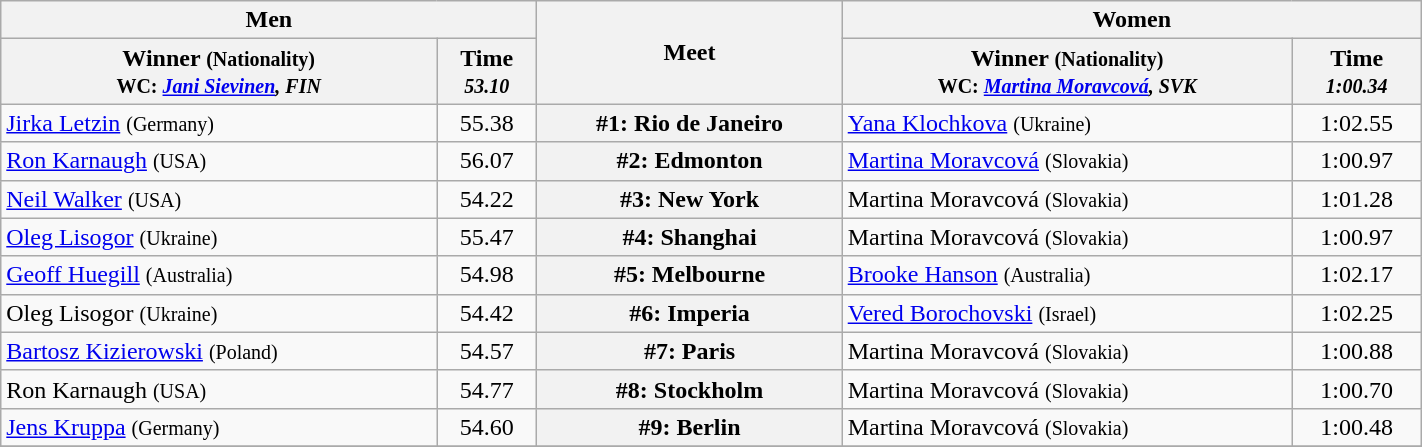<table class=wikitable width="75%">
<tr>
<th colspan="2">Men</th>
<th rowspan="2">Meet</th>
<th colspan="2">Women</th>
</tr>
<tr>
<th>Winner <small>(Nationality)<br> WC: <em><a href='#'>Jani Sievinen</a>, FIN</em> </small></th>
<th>Time <small><br> <em>53.10</em> </small></th>
<th>Winner <small>(Nationality)<br> WC: <em><a href='#'>Martina Moravcová</a>, SVK</em> </small></th>
<th>Time <small><br> <em>1:00.34</em> </small></th>
</tr>
<tr>
<td> <a href='#'>Jirka Letzin</a> <small>(Germany)</small></td>
<td align=center>55.38</td>
<th>#1: Rio de Janeiro</th>
<td> <a href='#'>Yana Klochkova</a> <small>(Ukraine)</small></td>
<td align=center>1:02.55</td>
</tr>
<tr>
<td> <a href='#'>Ron Karnaugh</a> <small>(USA)</small></td>
<td align=center>56.07</td>
<th>#2: Edmonton</th>
<td> <a href='#'>Martina Moravcová</a> <small>(Slovakia)</small></td>
<td align=center>1:00.97</td>
</tr>
<tr>
<td> <a href='#'>Neil Walker</a> <small>(USA)</small></td>
<td align=center>54.22</td>
<th>#3: New York</th>
<td> Martina Moravcová <small>(Slovakia)</small></td>
<td align=center>1:01.28</td>
</tr>
<tr>
<td> <a href='#'>Oleg Lisogor</a> <small>(Ukraine)</small></td>
<td align=center>55.47</td>
<th>#4: Shanghai</th>
<td> Martina Moravcová <small>(Slovakia)</small></td>
<td align=center>1:00.97</td>
</tr>
<tr>
<td> <a href='#'>Geoff Huegill</a> <small>(Australia)</small></td>
<td align=center>54.98</td>
<th>#5: Melbourne</th>
<td> <a href='#'>Brooke Hanson</a> <small>(Australia)</small></td>
<td align=center>1:02.17</td>
</tr>
<tr>
<td> Oleg Lisogor <small>(Ukraine)</small></td>
<td align=center>54.42</td>
<th>#6: Imperia</th>
<td> <a href='#'>Vered Borochovski</a> <small>(Israel)</small></td>
<td align=center>1:02.25</td>
</tr>
<tr>
<td> <a href='#'>Bartosz Kizierowski</a> <small>(Poland)</small></td>
<td align=center>54.57</td>
<th>#7: Paris</th>
<td> Martina Moravcová <small>(Slovakia)</small></td>
<td align=center>1:00.88</td>
</tr>
<tr>
<td> Ron Karnaugh <small>(USA)</small></td>
<td align=center>54.77</td>
<th>#8: Stockholm</th>
<td> Martina Moravcová <small>(Slovakia)</small></td>
<td align=center>1:00.70</td>
</tr>
<tr>
<td> <a href='#'>Jens Kruppa</a> <small>(Germany)</small></td>
<td align=center>54.60</td>
<th>#9: Berlin</th>
<td> Martina Moravcová <small>(Slovakia)</small></td>
<td align=center>1:00.48</td>
</tr>
<tr>
</tr>
</table>
